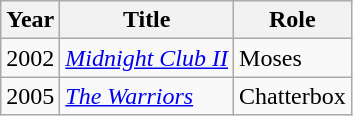<table class="wikitable">
<tr>
<th>Year</th>
<th>Title</th>
<th>Role</th>
</tr>
<tr>
<td>2002</td>
<td><em><a href='#'>Midnight Club II</a></em></td>
<td>Moses</td>
</tr>
<tr>
<td>2005</td>
<td><em><a href='#'>The Warriors</a></em></td>
<td>Chatterbox</td>
</tr>
</table>
